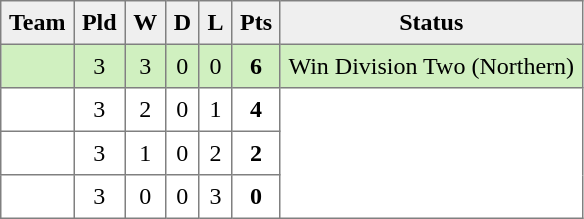<table style=border-collapse:collapse border=1 cellspacing=0 cellpadding=5>
<tr align=center bgcolor=#efefef>
<th>Team</th>
<th>Pld</th>
<th>W</th>
<th>D</th>
<th>L</th>
<th>Pts</th>
<th>Status</th>
</tr>
<tr align=center style="background:#D0F0C0;">
<td style="text-align:left;"> </td>
<td>3</td>
<td>3</td>
<td>0</td>
<td>0</td>
<td><strong>6</strong></td>
<td rowspan=1>Win Division Two (Northern)</td>
</tr>
<tr align=center style="background:#FFFFFF;">
<td style="text-align:left;"> </td>
<td>3</td>
<td>2</td>
<td>0</td>
<td>1</td>
<td><strong>4</strong></td>
<td rowspan=3></td>
</tr>
<tr align=center style="background:#FFFFFF;">
<td style="text-align:left;"> </td>
<td>3</td>
<td>1</td>
<td>0</td>
<td>2</td>
<td><strong>2</strong></td>
</tr>
<tr align=center style="background:#FFFFFF;">
<td style="text-align:left;"> </td>
<td>3</td>
<td>0</td>
<td>0</td>
<td>3</td>
<td><strong>0</strong></td>
</tr>
</table>
